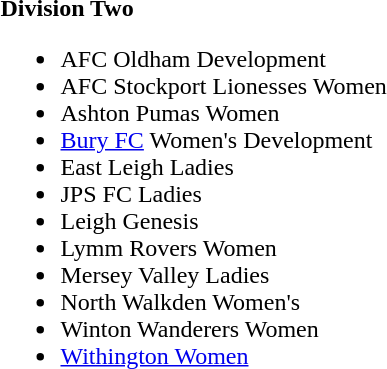<table style="float:left; margin-right:1em;">
<tr>
<td><strong>Division Two</strong><br><ul><li>AFC Oldham Development</li><li>AFC Stockport Lionesses Women</li><li>Ashton Pumas Women</li><li><a href='#'>Bury FC</a> Women's Development</li><li>East Leigh Ladies</li><li>JPS FC Ladies</li><li>Leigh Genesis</li><li>Lymm Rovers Women</li><li>Mersey Valley Ladies</li><li>North Walkden Women's</li><li>Winton Wanderers Women</li><li><a href='#'>Withington Women</a></li></ul></td>
</tr>
</table>
